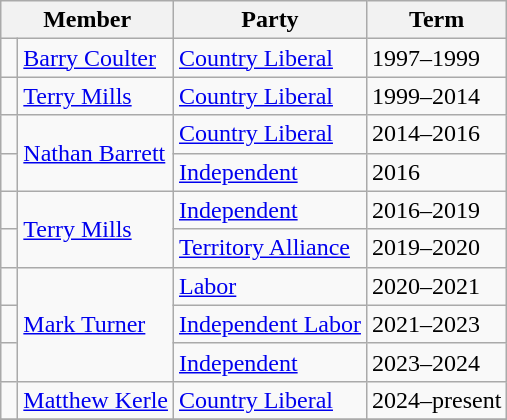<table class="wikitable">
<tr>
<th colspan="2">Member</th>
<th>Party</th>
<th>Term</th>
</tr>
<tr>
<td> </td>
<td><a href='#'>Barry Coulter</a></td>
<td><a href='#'>Country Liberal</a></td>
<td>1997–1999</td>
</tr>
<tr>
<td> </td>
<td><a href='#'>Terry Mills</a></td>
<td><a href='#'>Country Liberal</a></td>
<td>1999–2014</td>
</tr>
<tr>
<td> </td>
<td rowspan=2><a href='#'>Nathan Barrett</a></td>
<td><a href='#'>Country Liberal</a></td>
<td>2014–2016</td>
</tr>
<tr>
<td> </td>
<td><a href='#'>Independent</a></td>
<td>2016</td>
</tr>
<tr>
<td> </td>
<td rowspan=2><a href='#'>Terry Mills</a></td>
<td><a href='#'>Independent</a></td>
<td>2016–2019</td>
</tr>
<tr>
<td> </td>
<td><a href='#'>Territory Alliance</a></td>
<td>2019–2020</td>
</tr>
<tr>
<td> </td>
<td rowspan=3><a href='#'>Mark Turner</a></td>
<td><a href='#'>Labor</a></td>
<td>2020–2021</td>
</tr>
<tr>
<td> </td>
<td><a href='#'>Independent Labor</a></td>
<td>2021–2023</td>
</tr>
<tr>
<td> </td>
<td><a href='#'>Independent</a></td>
<td>2023–2024</td>
</tr>
<tr>
<td> </td>
<td><a href='#'>Matthew Kerle</a></td>
<td><a href='#'>Country Liberal</a></td>
<td>2024–present</td>
</tr>
<tr>
</tr>
</table>
